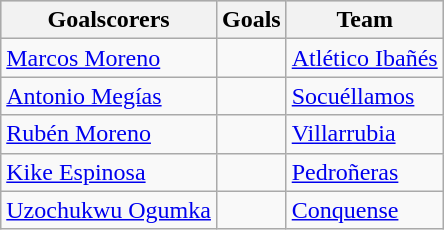<table class="wikitable sortable" class="wikitable">
<tr style="background:#ccc; text-align:center;">
<th>Goalscorers</th>
<th>Goals</th>
<th>Team</th>
</tr>
<tr>
<td> <a href='#'>Marcos Moreno</a></td>
<td></td>
<td><a href='#'>Atlético Ibañés</a></td>
</tr>
<tr>
<td> <a href='#'>Antonio Megías</a></td>
<td></td>
<td><a href='#'>Socuéllamos</a></td>
</tr>
<tr>
<td> <a href='#'>Rubén Moreno</a></td>
<td></td>
<td><a href='#'>Villarrubia</a></td>
</tr>
<tr>
<td> <a href='#'>Kike Espinosa</a></td>
<td></td>
<td><a href='#'>Pedroñeras</a></td>
</tr>
<tr>
<td> <a href='#'>Uzochukwu Ogumka</a></td>
<td></td>
<td><a href='#'>Conquense</a></td>
</tr>
</table>
